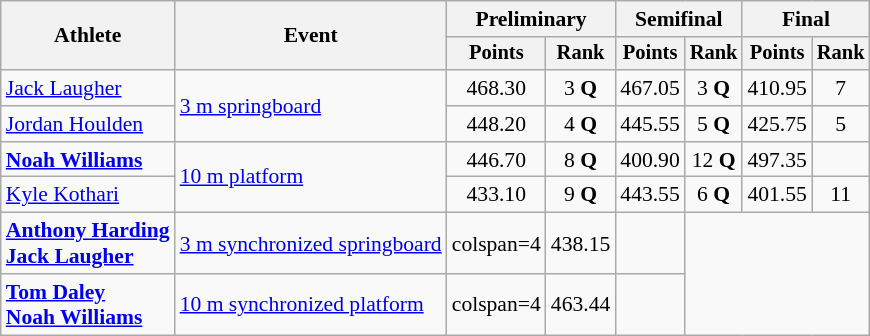<table class=wikitable style=font-size:90%;text-align:center>
<tr>
<th rowspan=2>Athlete</th>
<th rowspan=2>Event</th>
<th colspan=2>Preliminary</th>
<th colspan=2>Semifinal</th>
<th colspan=2>Final</th>
</tr>
<tr style=font-size:95%>
<th>Points</th>
<th>Rank</th>
<th>Points</th>
<th>Rank</th>
<th>Points</th>
<th>Rank</th>
</tr>
<tr>
<td align=left><a href='#'>Jack Laugher</a></td>
<td align=left rowspan=2><a href='#'>3 m springboard</a></td>
<td>468.30</td>
<td>3 <strong>Q</strong></td>
<td>467.05</td>
<td>3 <strong>Q</strong></td>
<td>410.95</td>
<td>7</td>
</tr>
<tr>
<td align=left><a href='#'>Jordan Houlden</a></td>
<td>448.20</td>
<td>4 <strong>Q</strong></td>
<td>445.55</td>
<td>5 <strong>Q</strong></td>
<td>425.75</td>
<td>5</td>
</tr>
<tr>
<td align=left><strong><a href='#'>Noah Williams</a></strong></td>
<td align=left rowspan=2><a href='#'>10 m platform</a></td>
<td>446.70</td>
<td>8 <strong>Q</strong></td>
<td>400.90</td>
<td>12 <strong>Q</strong></td>
<td>497.35</td>
<td></td>
</tr>
<tr>
<td align=left><a href='#'>Kyle Kothari</a></td>
<td>433.10</td>
<td>9 <strong>Q</strong></td>
<td>443.55</td>
<td>6 <strong>Q</strong></td>
<td>401.55</td>
<td>11</td>
</tr>
<tr>
<td align=left><strong><a href='#'>Anthony Harding</a></strong><br><strong><a href='#'>Jack Laugher</a></strong></td>
<td align=left><a href='#'>3 m synchronized springboard</a></td>
<td>colspan=4 </td>
<td>438.15</td>
<td></td>
</tr>
<tr>
<td align=left><strong><a href='#'>Tom Daley</a><br><a href='#'>Noah Williams</a></strong></td>
<td align=left><a href='#'>10 m synchronized platform</a></td>
<td>colspan=4 </td>
<td>463.44</td>
<td></td>
</tr>
</table>
